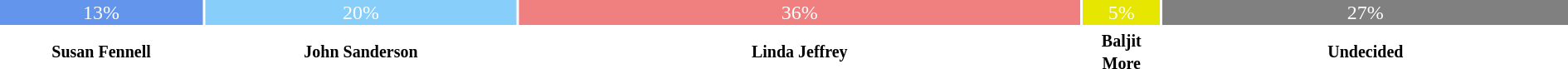<table style="width:100%; text-align:center;">
<tr style="color:white;">
<td style="background:cornflowerblue; width:13%;">13%</td>
<td style="background:lightskyblue; width:20%;">20%</td>
<td style="background:lightcoral; width:36%;">36%</td>
<td style="background:#e6e600; width:5%;">5%</td>
<td style="background:gray; width:27%;">27%</td>
</tr>
<tr>
<td><span><small><strong>Susan Fennell</strong></small></span></td>
<td><span><small><strong>John Sanderson</strong></small></span></td>
<td><span><small><strong>Linda Jeffrey</strong></small></span></td>
<td><span><small><strong>Baljit More</strong></small></span></td>
<td><span><small><strong>Undecided</strong></small></span></td>
</tr>
</table>
